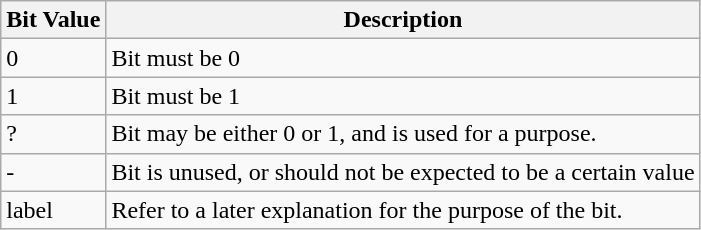<table class="wikitable sortable">
<tr>
<th>Bit Value</th>
<th>Description</th>
</tr>
<tr>
<td>0</td>
<td>Bit must be 0</td>
</tr>
<tr>
<td>1</td>
<td>Bit must be 1</td>
</tr>
<tr>
<td>?</td>
<td>Bit may be either 0 or 1, and is used for a purpose.</td>
</tr>
<tr>
<td>-</td>
<td>Bit is unused, or should not be expected to be a certain value</td>
</tr>
<tr>
<td>label</td>
<td>Refer to a later explanation for the purpose of the bit.</td>
</tr>
</table>
